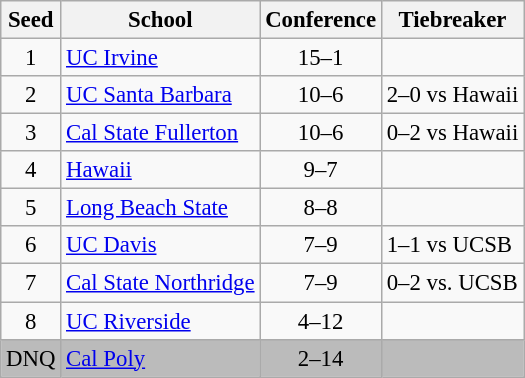<table class="wikitable" style="white-space:nowrap; font-size:95%;text-align:center">
<tr>
<th>Seed</th>
<th>School</th>
<th>Conference</th>
<th>Tiebreaker</th>
</tr>
<tr>
<td>1</td>
<td align=left><a href='#'>UC Irvine</a></td>
<td>15–1</td>
<td></td>
</tr>
<tr>
<td>2</td>
<td align=left><a href='#'>UC Santa Barbara</a></td>
<td>10–6</td>
<td align="left">2–0 vs Hawaii</td>
</tr>
<tr>
<td>3</td>
<td align=left><a href='#'>Cal State Fullerton</a></td>
<td>10–6</td>
<td align="left">0–2 vs Hawaii</td>
</tr>
<tr>
<td>4</td>
<td align=left><a href='#'>Hawaii</a></td>
<td>9–7</td>
<td></td>
</tr>
<tr>
<td>5</td>
<td align=left><a href='#'>Long Beach State</a></td>
<td>8–8</td>
<td></td>
</tr>
<tr>
<td>6</td>
<td align=left><a href='#'>UC Davis</a></td>
<td>7–9</td>
<td align="left">1–1 vs UCSB</td>
</tr>
<tr>
<td>7</td>
<td align=left><a href='#'>Cal State Northridge</a></td>
<td>7–9</td>
<td align="left">0–2 vs. UCSB</td>
</tr>
<tr>
<td>8</td>
<td align=left><a href='#'>UC Riverside</a></td>
<td>4–12</td>
<td></td>
</tr>
<tr bgcolor=#bbbbbb>
<td>DNQ</td>
<td align=left><a href='#'>Cal Poly</a></td>
<td>2–14</td>
<td></td>
</tr>
</table>
